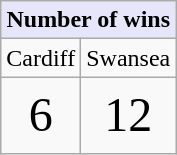<table class="wikitable">
<tr>
<td colspan="2" style="text-align: center; font-size: 100%; background:lavender;"><strong>Number of wins</strong></td>
</tr>
<tr>
<td style="text-align:center;">Cardiff</td>
<td style="text-align:center;">Swansea</td>
</tr>
<tr>
<td style="text-align:center;font-size: 200%;">6</td>
<td style="text-align:center;font-size: 200%;">12</td>
</tr>
</table>
